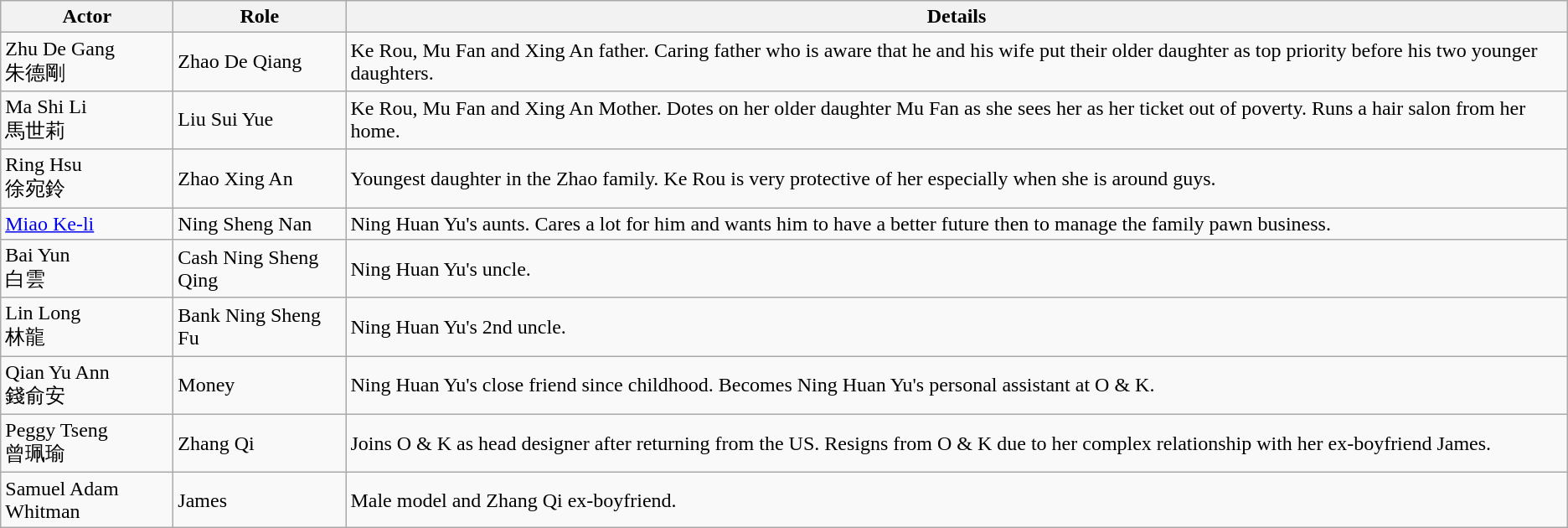<table class="wikitable">
<tr>
<th width="130px">Actor</th>
<th width="130px">Role</th>
<th>Details</th>
</tr>
<tr>
<td>Zhu De Gang<br> 朱德剛</td>
<td>Zhao De Qiang</td>
<td>Ke Rou, Mu Fan and Xing An father. Caring father who is aware that he and his wife put their older daughter as top priority before his two younger daughters.</td>
</tr>
<tr>
<td>Ma Shi Li<br> 馬世莉</td>
<td>Liu Sui Yue</td>
<td>Ke Rou, Mu Fan and Xing An Mother. Dotes on her older daughter Mu Fan as she sees her as her ticket out of poverty. Runs a hair salon from her home.</td>
</tr>
<tr>
<td>Ring Hsu<br> 徐宛鈴</td>
<td>Zhao Xing An</td>
<td>Youngest daughter in the Zhao family. Ke Rou is very protective of her especially when she is around guys.</td>
</tr>
<tr>
<td><a href='#'>Miao Ke-li</a></td>
<td>Ning Sheng Nan</td>
<td>Ning Huan Yu's aunts. Cares a lot for him and wants him to have a better future then to manage the family pawn business.</td>
</tr>
<tr>
<td>Bai Yun<br> 白雲</td>
<td>Cash Ning Sheng Qing</td>
<td>Ning Huan Yu's uncle.</td>
</tr>
<tr>
<td>Lin Long<br> 林龍</td>
<td>Bank Ning Sheng Fu</td>
<td>Ning Huan Yu's 2nd uncle.</td>
</tr>
<tr>
<td>Qian Yu Ann<br> 錢俞安</td>
<td>Money</td>
<td>Ning Huan Yu's  close friend since childhood. Becomes Ning Huan Yu's personal assistant at O & K.</td>
</tr>
<tr>
<td>Peggy Tseng<br> 曾珮瑜</td>
<td>Zhang Qi</td>
<td>Joins O & K as head designer after returning from the US. Resigns from O & K due to her complex relationship with her ex-boyfriend James.</td>
</tr>
<tr>
<td>Samuel Adam Whitman</td>
<td>James</td>
<td>Male model and Zhang Qi ex-boyfriend.</td>
</tr>
</table>
